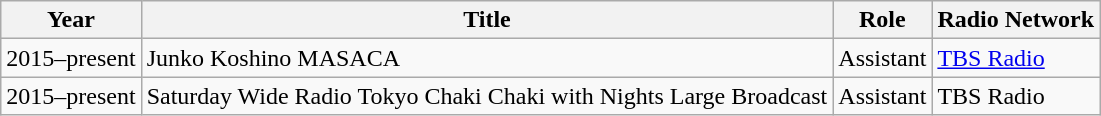<table class="wikitable">
<tr>
<th>Year</th>
<th>Title</th>
<th>Role</th>
<th>Radio Network</th>
</tr>
<tr>
<td>2015–present</td>
<td>Junko Koshino MASACA</td>
<td>Assistant</td>
<td><a href='#'>TBS Radio</a></td>
</tr>
<tr>
<td>2015–present</td>
<td>Saturday Wide Radio Tokyo Chaki Chaki with Nights Large Broadcast</td>
<td>Assistant</td>
<td>TBS Radio</td>
</tr>
</table>
